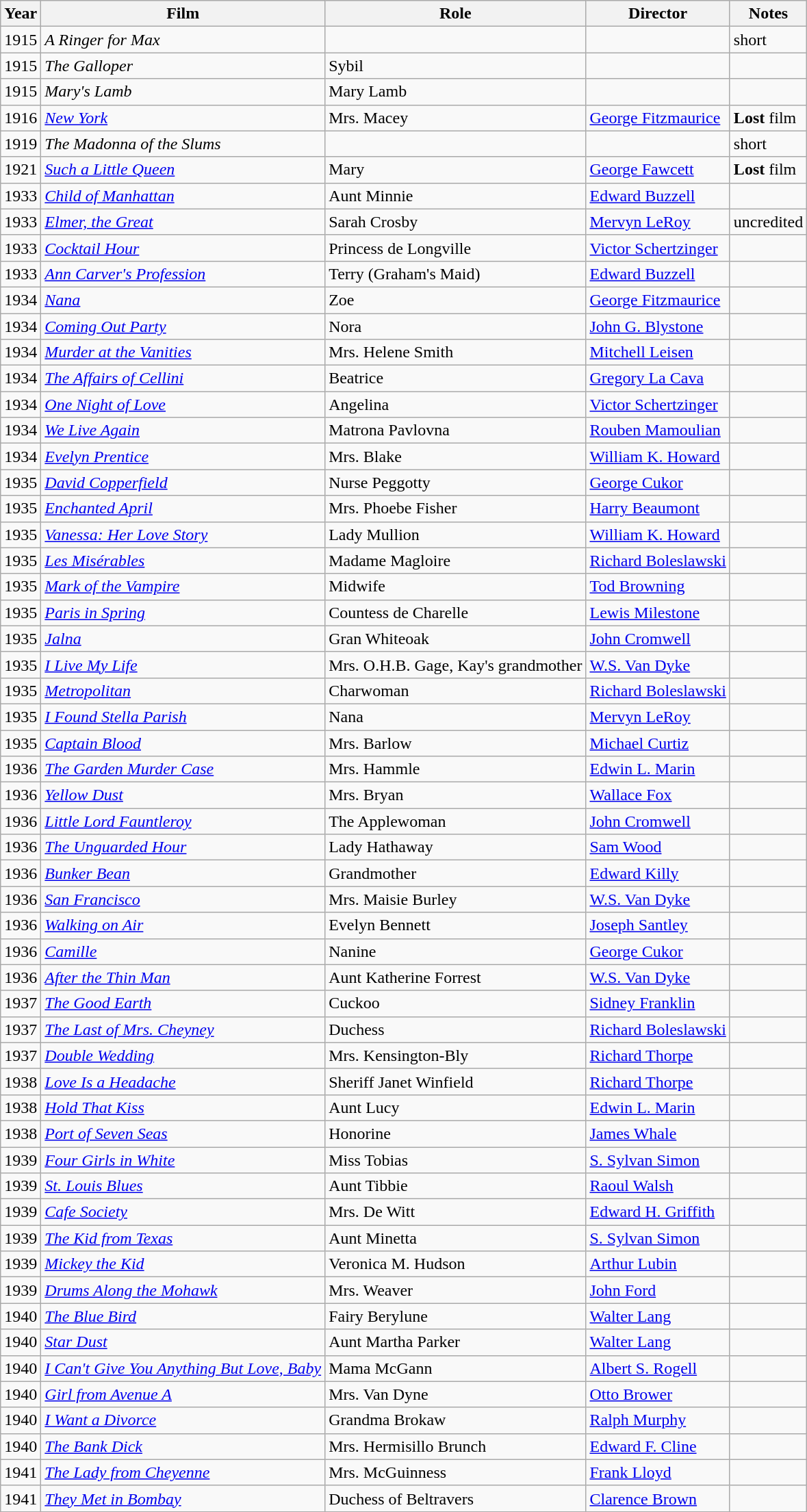<table class="wikitable sortable">
<tr>
<th>Year</th>
<th>Film</th>
<th>Role</th>
<th>Director</th>
<th class="unsortable">Notes</th>
</tr>
<tr>
<td>1915</td>
<td><em>A Ringer for Max</em></td>
<td></td>
<td></td>
<td>short</td>
</tr>
<tr>
<td>1915</td>
<td><em>The Galloper</em></td>
<td>Sybil</td>
<td></td>
<td></td>
</tr>
<tr>
<td>1915</td>
<td><em>Mary's Lamb</em></td>
<td>Mary Lamb</td>
<td></td>
<td></td>
</tr>
<tr>
<td>1916</td>
<td><em><a href='#'>New York</a></em></td>
<td>Mrs. Macey</td>
<td><a href='#'>George Fitzmaurice</a></td>
<td><strong>Lost</strong> film</td>
</tr>
<tr>
<td>1919</td>
<td><em>The Madonna of the Slums</em></td>
<td></td>
<td></td>
<td>short</td>
</tr>
<tr>
<td>1921</td>
<td><em><a href='#'>Such a Little Queen</a></em></td>
<td>Mary</td>
<td><a href='#'>George Fawcett</a></td>
<td><strong>Lost</strong> film</td>
</tr>
<tr>
<td>1933</td>
<td><em><a href='#'>Child of Manhattan</a></em></td>
<td>Aunt Minnie</td>
<td><a href='#'>Edward Buzzell</a></td>
<td></td>
</tr>
<tr>
<td>1933</td>
<td><em><a href='#'>Elmer, the Great</a></em></td>
<td>Sarah Crosby</td>
<td><a href='#'>Mervyn LeRoy</a></td>
<td>uncredited</td>
</tr>
<tr>
<td>1933</td>
<td><em><a href='#'>Cocktail Hour</a></em></td>
<td>Princess de Longville</td>
<td><a href='#'>Victor Schertzinger</a></td>
<td></td>
</tr>
<tr>
<td>1933</td>
<td><em><a href='#'>Ann Carver's Profession</a></em></td>
<td>Terry (Graham's Maid)</td>
<td><a href='#'>Edward Buzzell</a></td>
<td></td>
</tr>
<tr>
<td>1934</td>
<td><em><a href='#'>Nana</a></em></td>
<td>Zoe</td>
<td><a href='#'>George Fitzmaurice</a></td>
<td></td>
</tr>
<tr>
<td>1934</td>
<td><em><a href='#'>Coming Out Party</a></em></td>
<td>Nora</td>
<td><a href='#'>John G. Blystone</a></td>
<td></td>
</tr>
<tr>
<td>1934</td>
<td><em><a href='#'>Murder at the Vanities</a></em></td>
<td>Mrs. Helene Smith</td>
<td><a href='#'>Mitchell Leisen</a></td>
<td></td>
</tr>
<tr>
<td>1934</td>
<td><em><a href='#'>The Affairs of Cellini</a></em></td>
<td>Beatrice</td>
<td><a href='#'>Gregory La Cava</a></td>
<td></td>
</tr>
<tr>
<td>1934</td>
<td><em><a href='#'>One Night of Love</a></em></td>
<td>Angelina</td>
<td><a href='#'>Victor Schertzinger</a></td>
<td></td>
</tr>
<tr>
<td>1934</td>
<td><em><a href='#'>We Live Again</a></em></td>
<td>Matrona Pavlovna</td>
<td><a href='#'>Rouben Mamoulian</a></td>
<td></td>
</tr>
<tr>
<td>1934</td>
<td><em><a href='#'>Evelyn Prentice</a></em></td>
<td>Mrs. Blake</td>
<td><a href='#'>William K. Howard</a></td>
<td></td>
</tr>
<tr>
<td>1935</td>
<td><em><a href='#'>David Copperfield</a></em></td>
<td>Nurse Peggotty</td>
<td><a href='#'>George Cukor</a></td>
<td></td>
</tr>
<tr>
<td>1935</td>
<td><em><a href='#'>Enchanted April</a></em></td>
<td>Mrs. Phoebe Fisher</td>
<td><a href='#'>Harry Beaumont</a></td>
<td></td>
</tr>
<tr>
<td>1935</td>
<td><em><a href='#'>Vanessa: Her Love Story</a></em></td>
<td>Lady Mullion</td>
<td><a href='#'>William K. Howard</a></td>
<td></td>
</tr>
<tr>
<td>1935</td>
<td><em><a href='#'>Les Misérables</a></em></td>
<td>Madame Magloire</td>
<td><a href='#'>Richard Boleslawski</a></td>
<td></td>
</tr>
<tr>
<td>1935</td>
<td><em><a href='#'>Mark of the Vampire</a></em></td>
<td>Midwife</td>
<td><a href='#'>Tod Browning</a></td>
<td></td>
</tr>
<tr>
<td>1935</td>
<td><em><a href='#'>Paris in Spring</a></em></td>
<td>Countess de Charelle</td>
<td><a href='#'>Lewis Milestone</a></td>
<td></td>
</tr>
<tr>
<td>1935</td>
<td><em><a href='#'>Jalna</a></em></td>
<td>Gran Whiteoak</td>
<td><a href='#'>John Cromwell</a></td>
<td></td>
</tr>
<tr>
<td>1935</td>
<td><em><a href='#'>I Live My Life</a></em></td>
<td>Mrs. O.H.B. Gage, Kay's grandmother</td>
<td><a href='#'>W.S. Van Dyke</a></td>
<td></td>
</tr>
<tr>
<td>1935</td>
<td><em><a href='#'>Metropolitan</a></em></td>
<td>Charwoman</td>
<td><a href='#'>Richard Boleslawski</a></td>
<td></td>
</tr>
<tr>
<td>1935</td>
<td><em><a href='#'>I Found Stella Parish</a></em></td>
<td>Nana</td>
<td><a href='#'>Mervyn LeRoy</a></td>
<td></td>
</tr>
<tr>
<td>1935</td>
<td><em><a href='#'>Captain Blood</a></em></td>
<td>Mrs. Barlow</td>
<td><a href='#'>Michael Curtiz</a></td>
<td></td>
</tr>
<tr>
<td>1936</td>
<td><em><a href='#'>The Garden Murder Case</a></em></td>
<td>Mrs. Hammle</td>
<td><a href='#'>Edwin L. Marin</a></td>
<td></td>
</tr>
<tr>
<td>1936</td>
<td><em><a href='#'>Yellow Dust</a></em></td>
<td>Mrs. Bryan</td>
<td><a href='#'>Wallace Fox</a></td>
<td></td>
</tr>
<tr>
<td>1936</td>
<td><em><a href='#'>Little Lord Fauntleroy</a></em></td>
<td>The Applewoman</td>
<td><a href='#'>John Cromwell</a></td>
<td></td>
</tr>
<tr>
<td>1936</td>
<td><em><a href='#'>The Unguarded Hour</a></em></td>
<td>Lady Hathaway</td>
<td><a href='#'>Sam Wood</a></td>
<td></td>
</tr>
<tr>
<td>1936</td>
<td><em><a href='#'>Bunker Bean</a></em></td>
<td>Grandmother</td>
<td><a href='#'>Edward Killy</a></td>
<td></td>
</tr>
<tr>
<td>1936</td>
<td><em><a href='#'>San Francisco</a></em></td>
<td>Mrs. Maisie Burley</td>
<td><a href='#'>W.S. Van Dyke</a></td>
<td></td>
</tr>
<tr>
<td>1936</td>
<td><em><a href='#'>Walking on Air</a></em></td>
<td>Evelyn Bennett</td>
<td><a href='#'>Joseph Santley</a></td>
<td></td>
</tr>
<tr>
<td>1936</td>
<td><em><a href='#'>Camille</a></em></td>
<td>Nanine</td>
<td><a href='#'>George Cukor</a></td>
<td></td>
</tr>
<tr>
<td>1936</td>
<td><em><a href='#'>After the Thin Man</a></em></td>
<td>Aunt Katherine Forrest</td>
<td><a href='#'>W.S. Van Dyke</a></td>
<td></td>
</tr>
<tr>
<td>1937</td>
<td><em><a href='#'>The Good Earth</a></em></td>
<td>Cuckoo</td>
<td><a href='#'>Sidney Franklin</a></td>
<td></td>
</tr>
<tr>
<td>1937</td>
<td><em><a href='#'>The Last of Mrs. Cheyney</a></em></td>
<td>Duchess</td>
<td><a href='#'>Richard Boleslawski</a></td>
<td></td>
</tr>
<tr>
<td>1937</td>
<td><em><a href='#'>Double Wedding</a></em></td>
<td>Mrs. Kensington-Bly</td>
<td><a href='#'>Richard Thorpe</a></td>
<td></td>
</tr>
<tr>
<td>1938</td>
<td><em><a href='#'>Love Is a Headache</a></em></td>
<td>Sheriff Janet Winfield</td>
<td><a href='#'>Richard Thorpe</a></td>
<td></td>
</tr>
<tr>
<td>1938</td>
<td><em><a href='#'>Hold That Kiss</a></em></td>
<td>Aunt Lucy</td>
<td><a href='#'>Edwin L. Marin</a></td>
<td></td>
</tr>
<tr>
<td>1938</td>
<td><em><a href='#'>Port of Seven Seas</a></em></td>
<td>Honorine</td>
<td><a href='#'>James Whale</a></td>
<td></td>
</tr>
<tr>
<td>1939</td>
<td><em><a href='#'>Four Girls in White</a></em></td>
<td>Miss Tobias</td>
<td><a href='#'>S. Sylvan Simon</a></td>
<td></td>
</tr>
<tr>
<td>1939</td>
<td><em><a href='#'>St. Louis Blues</a></em></td>
<td>Aunt Tibbie</td>
<td><a href='#'>Raoul Walsh</a></td>
<td></td>
</tr>
<tr>
<td>1939</td>
<td><em><a href='#'>Cafe Society</a></em></td>
<td>Mrs. De Witt</td>
<td><a href='#'>Edward H. Griffith</a></td>
<td></td>
</tr>
<tr>
<td>1939</td>
<td><em><a href='#'>The Kid from Texas</a></em></td>
<td>Aunt Minetta</td>
<td><a href='#'>S. Sylvan Simon</a></td>
<td></td>
</tr>
<tr>
<td>1939</td>
<td><em><a href='#'>Mickey the Kid</a></em></td>
<td>Veronica M. Hudson</td>
<td><a href='#'>Arthur Lubin</a></td>
<td></td>
</tr>
<tr>
<td>1939</td>
<td><em><a href='#'>Drums Along the Mohawk</a></em></td>
<td>Mrs. Weaver</td>
<td><a href='#'>John Ford</a></td>
<td></td>
</tr>
<tr>
<td>1940</td>
<td><em><a href='#'>The Blue Bird</a></em></td>
<td>Fairy Berylune</td>
<td><a href='#'>Walter Lang</a></td>
<td></td>
</tr>
<tr>
<td>1940</td>
<td><em><a href='#'>Star Dust</a></em></td>
<td>Aunt Martha Parker</td>
<td><a href='#'>Walter Lang</a></td>
<td></td>
</tr>
<tr>
<td>1940</td>
<td><em><a href='#'>I Can't Give You Anything But Love, Baby</a></em></td>
<td>Mama McGann</td>
<td><a href='#'>Albert S. Rogell</a></td>
<td></td>
</tr>
<tr>
<td>1940</td>
<td><em><a href='#'>Girl from Avenue A</a></em></td>
<td>Mrs. Van Dyne</td>
<td><a href='#'>Otto Brower</a></td>
<td></td>
</tr>
<tr>
<td>1940</td>
<td><em><a href='#'>I Want a Divorce</a></em></td>
<td>Grandma Brokaw</td>
<td><a href='#'>Ralph Murphy</a></td>
<td></td>
</tr>
<tr>
<td>1940</td>
<td><em><a href='#'>The Bank Dick</a></em></td>
<td>Mrs. Hermisillo Brunch</td>
<td><a href='#'>Edward F. Cline</a></td>
<td></td>
</tr>
<tr>
<td>1941</td>
<td><em><a href='#'>The Lady from Cheyenne</a></em></td>
<td>Mrs. McGuinness</td>
<td><a href='#'>Frank Lloyd</a></td>
<td></td>
</tr>
<tr>
<td>1941</td>
<td><em><a href='#'>They Met in Bombay</a></em></td>
<td>Duchess of Beltravers</td>
<td><a href='#'>Clarence Brown</a></td>
<td></td>
</tr>
<tr>
</tr>
</table>
